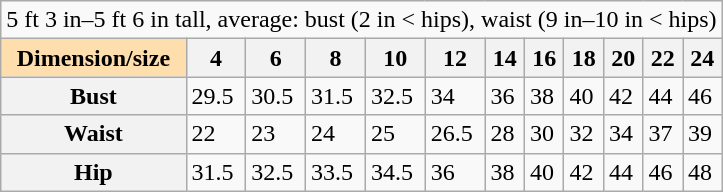<table class="wikitable">
<tr>
<td colspan="12">5 ft 3 in–5 ft 6 in tall, average: bust (2 in < hips), waist (9 in–10 in < hips)</td>
</tr>
<tr>
<th style="background:#ffdead;">Dimension/size</th>
<th>4</th>
<th>6</th>
<th>8</th>
<th>10</th>
<th>12</th>
<th>14</th>
<th>16</th>
<th>18</th>
<th>20</th>
<th>22</th>
<th>24</th>
</tr>
<tr>
<th>Bust</th>
<td>29.5</td>
<td>30.5</td>
<td>31.5</td>
<td>32.5</td>
<td>34</td>
<td>36</td>
<td>38</td>
<td>40</td>
<td>42</td>
<td>44</td>
<td>46</td>
</tr>
<tr>
<th>Waist</th>
<td>22</td>
<td>23</td>
<td>24</td>
<td>25</td>
<td>26.5</td>
<td>28</td>
<td>30</td>
<td>32</td>
<td>34</td>
<td>37</td>
<td>39</td>
</tr>
<tr>
<th>Hip</th>
<td>31.5</td>
<td>32.5</td>
<td>33.5</td>
<td>34.5</td>
<td>36</td>
<td>38</td>
<td>40</td>
<td>42</td>
<td>44</td>
<td>46</td>
<td>48</td>
</tr>
</table>
